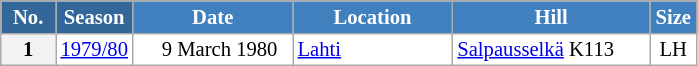<table class="wikitable sortable" style="font-size:86%; line-height:15px; text-align:left; border:grey solid 1px; border-collapse:collapse; background:#ffffff;">
<tr style="background:#efefef;">
<th style="background-color:#369; color:white; width:30px;">No.</th>
<th style="background-color:#369; color:white;  width:30px;">Season</th>
<th style="background-color:#4180be; color:white; width:100px;">Date</th>
<th style="background-color:#4180be; color:white; width:100px;">Location</th>
<th style="background-color:#4180be; color:white; width:125px;">Hill</th>
<th style="background-color:#4180be; color:white; width:25px;">Size</th>
</tr>
<tr>
<th scope=row style="text-align:center;">1</th>
<td align=center><a href='#'>1979/80</a></td>
<td align=right>9 March 1980  </td>
<td> <a href='#'>Lahti</a></td>
<td><a href='#'>Salpausselkä</a> K113</td>
<td align=center>LH</td>
</tr>
</table>
